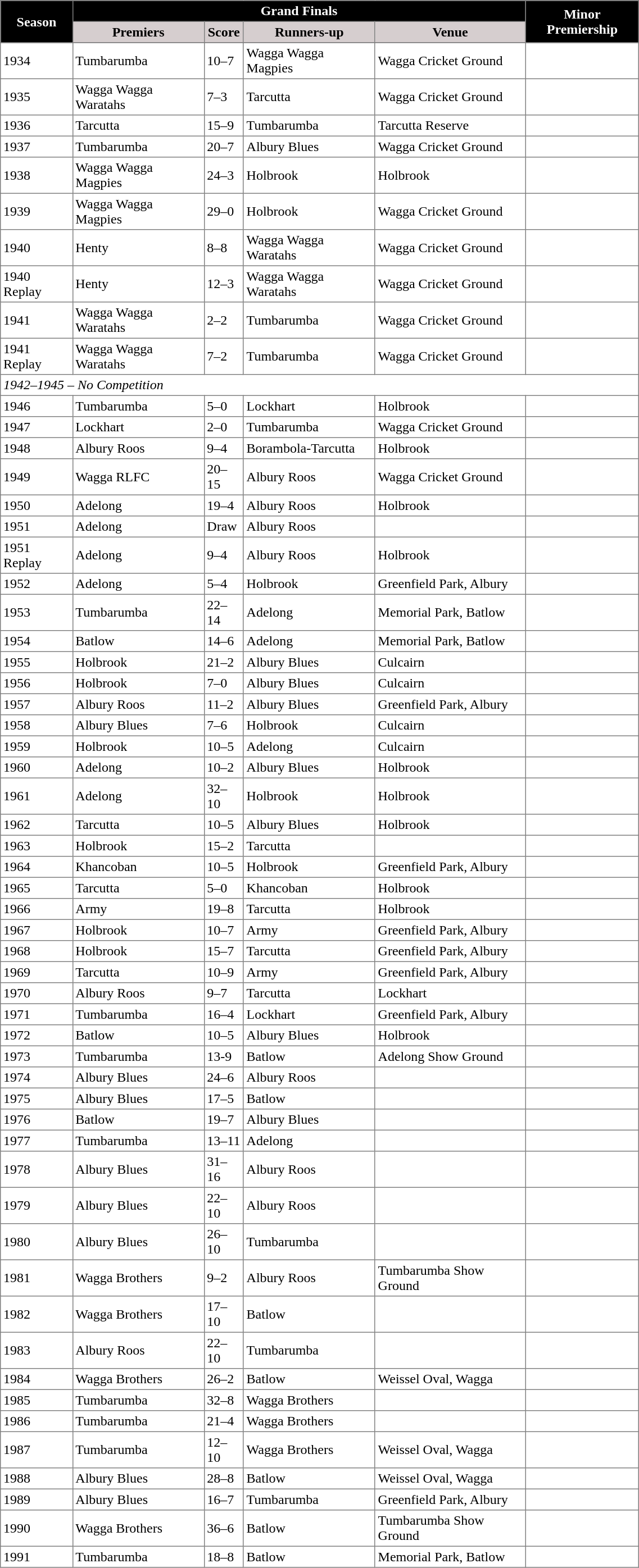<table border="1" cellpadding="3" cellspacing="0" style="border-collapse:collapse; width:60%;">
<tr style="background:#000000;">
<th rowspan=2 style="color:#ffffff;">Season</th>
<th colspan=4 style="color:#ffffff;">Grand Finals</th>
<th rowspan=2 style="color:#ffffff;">Minor Premiership</th>
</tr>
<tr style="background:#d6cecf;">
<th style="color:#000000;" "width:15%;">Premiers</th>
<th style="color:#000000;" "width:6%;">Score</th>
<th style="color:#000000;" "width:15%;">Runners-up</th>
<th style="color:#000000;" "width:15%;">Venue</th>
</tr>
<tr style="background:#f5faff;">
</tr>
<tr>
<td>1934</td>
<td> Tumbarumba</td>
<td>10–7</td>
<td> Wagga Wagga Magpies</td>
<td>Wagga Cricket Ground</td>
<td></td>
</tr>
<tr>
<td>1935</td>
<td> Wagga Wagga Waratahs</td>
<td>7–3</td>
<td> Tarcutta</td>
<td>Wagga Cricket Ground</td>
<td></td>
</tr>
<tr>
<td>1936</td>
<td> Tarcutta</td>
<td>15–9</td>
<td> Tumbarumba</td>
<td>Tarcutta Reserve</td>
<td></td>
</tr>
<tr>
<td>1937</td>
<td> Tumbarumba</td>
<td>20–7</td>
<td> Albury Blues</td>
<td>Wagga Cricket Ground</td>
<td></td>
</tr>
<tr>
<td>1938</td>
<td> Wagga Wagga Magpies</td>
<td>24–3</td>
<td> Holbrook</td>
<td>Holbrook</td>
<td></td>
</tr>
<tr>
<td>1939</td>
<td> Wagga Wagga Magpies</td>
<td>29–0</td>
<td> Holbrook</td>
<td>Wagga Cricket Ground</td>
<td></td>
</tr>
<tr>
<td>1940</td>
<td> Henty</td>
<td>8–8</td>
<td> Wagga Wagga Waratahs</td>
<td>Wagga Cricket Ground</td>
<td></td>
</tr>
<tr>
<td>1940 Replay</td>
<td> Henty</td>
<td>12–3</td>
<td> Wagga Wagga Waratahs</td>
<td>Wagga Cricket Ground</td>
<td></td>
</tr>
<tr>
<td>1941</td>
<td> Wagga Wagga Waratahs</td>
<td>2–2</td>
<td> Tumbarumba</td>
<td>Wagga Cricket Ground</td>
<td></td>
</tr>
<tr>
<td>1941 Replay</td>
<td> Wagga Wagga Waratahs</td>
<td>7–2</td>
<td> Tumbarumba</td>
<td>Wagga Cricket Ground</td>
<td></td>
</tr>
<tr>
<td colspan=6><em>1942–1945 – No Competition</em></td>
</tr>
<tr>
<td>1946</td>
<td> Tumbarumba</td>
<td>5–0</td>
<td> Lockhart</td>
<td>Holbrook</td>
<td></td>
</tr>
<tr>
<td>1947</td>
<td> Lockhart</td>
<td>2–0</td>
<td> Tumbarumba</td>
<td>Wagga Cricket Ground</td>
<td></td>
</tr>
<tr>
<td>1948</td>
<td> Albury Roos</td>
<td>9–4</td>
<td> Borambola-Tarcutta</td>
<td>Holbrook</td>
<td></td>
</tr>
<tr>
<td>1949</td>
<td> Wagga RLFC</td>
<td>20–15</td>
<td> Albury Roos</td>
<td>Wagga Cricket Ground</td>
<td></td>
</tr>
<tr>
<td>1950</td>
<td> Adelong</td>
<td>19–4</td>
<td> Albury Roos</td>
<td>Holbrook</td>
<td></td>
</tr>
<tr>
<td>1951</td>
<td> Adelong</td>
<td>Draw</td>
<td> Albury Roos</td>
<td></td>
<td></td>
</tr>
<tr>
<td>1951 Replay</td>
<td> Adelong</td>
<td>9–4</td>
<td> Albury Roos</td>
<td>Holbrook</td>
<td></td>
</tr>
<tr>
<td>1952</td>
<td> Adelong</td>
<td>5–4</td>
<td> Holbrook</td>
<td>Greenfield Park, Albury</td>
<td></td>
</tr>
<tr>
<td>1953</td>
<td> Tumbarumba</td>
<td>22–14</td>
<td> Adelong</td>
<td>Memorial Park, Batlow</td>
<td></td>
</tr>
<tr>
<td>1954</td>
<td> Batlow</td>
<td>14–6</td>
<td> Adelong</td>
<td>Memorial Park, Batlow</td>
<td></td>
</tr>
<tr>
<td>1955</td>
<td> Holbrook</td>
<td>21–2</td>
<td> Albury Blues</td>
<td>Culcairn</td>
<td></td>
</tr>
<tr>
<td>1956</td>
<td> Holbrook</td>
<td>7–0</td>
<td> Albury Blues</td>
<td>Culcairn</td>
<td></td>
</tr>
<tr>
<td>1957</td>
<td> Albury Roos</td>
<td>11–2</td>
<td> Albury Blues</td>
<td>Greenfield Park, Albury</td>
<td></td>
</tr>
<tr>
<td>1958</td>
<td> Albury Blues</td>
<td>7–6</td>
<td> Holbrook</td>
<td>Culcairn</td>
<td></td>
</tr>
<tr>
<td>1959</td>
<td> Holbrook</td>
<td>10–5</td>
<td> Adelong</td>
<td>Culcairn</td>
<td></td>
</tr>
<tr>
<td>1960</td>
<td> Adelong</td>
<td>10–2</td>
<td> Albury Blues</td>
<td>Holbrook</td>
<td></td>
</tr>
<tr>
<td>1961</td>
<td> Adelong</td>
<td>32–10</td>
<td> Holbrook</td>
<td>Holbrook</td>
<td></td>
</tr>
<tr>
<td>1962</td>
<td> Tarcutta</td>
<td>10–5</td>
<td> Albury Blues</td>
<td>Holbrook</td>
<td></td>
</tr>
<tr>
<td>1963</td>
<td> Holbrook</td>
<td>15–2</td>
<td> Tarcutta</td>
<td></td>
<td></td>
</tr>
<tr>
<td>1964</td>
<td> Khancoban</td>
<td>10–5</td>
<td> Holbrook</td>
<td>Greenfield Park, Albury</td>
<td></td>
</tr>
<tr>
<td>1965</td>
<td> Tarcutta</td>
<td>5–0</td>
<td> Khancoban</td>
<td>Holbrook</td>
<td></td>
</tr>
<tr>
<td>1966</td>
<td> Army</td>
<td>19–8</td>
<td> Tarcutta</td>
<td>Holbrook</td>
<td></td>
</tr>
<tr>
<td>1967</td>
<td> Holbrook</td>
<td>10–7</td>
<td> Army</td>
<td>Greenfield Park, Albury</td>
<td></td>
</tr>
<tr>
<td>1968</td>
<td> Holbrook</td>
<td>15–7</td>
<td> Tarcutta</td>
<td>Greenfield Park, Albury</td>
<td></td>
</tr>
<tr>
<td>1969</td>
<td> Tarcutta</td>
<td>10–9</td>
<td> Army</td>
<td>Greenfield Park, Albury</td>
<td></td>
</tr>
<tr>
<td>1970</td>
<td> Albury Roos</td>
<td>9–7</td>
<td> Tarcutta</td>
<td>Lockhart</td>
<td></td>
</tr>
<tr>
<td>1971</td>
<td> Tumbarumba</td>
<td>16–4</td>
<td> Lockhart</td>
<td>Greenfield Park, Albury</td>
<td></td>
</tr>
<tr>
<td>1972</td>
<td> Batlow</td>
<td>10–5</td>
<td> Albury Blues</td>
<td>Holbrook</td>
<td></td>
</tr>
<tr>
<td>1973</td>
<td> Tumbarumba</td>
<td>13-9</td>
<td> Batlow</td>
<td>Adelong Show Ground</td>
<td></td>
</tr>
<tr>
<td>1974</td>
<td> Albury Blues</td>
<td>24–6</td>
<td> Albury Roos</td>
<td></td>
<td></td>
</tr>
<tr>
<td>1975</td>
<td> Albury Blues</td>
<td>17–5</td>
<td> Batlow</td>
<td></td>
<td></td>
</tr>
<tr>
<td>1976</td>
<td> Batlow</td>
<td>19–7</td>
<td> Albury Blues</td>
<td></td>
<td></td>
</tr>
<tr>
<td>1977</td>
<td> Tumbarumba</td>
<td>13–11</td>
<td> Adelong</td>
<td></td>
<td></td>
</tr>
<tr>
<td>1978</td>
<td> Albury Blues</td>
<td>31–16</td>
<td> Albury Roos</td>
<td></td>
<td></td>
</tr>
<tr>
<td>1979</td>
<td> Albury Blues</td>
<td>22–10</td>
<td> Albury Roos</td>
<td></td>
<td></td>
</tr>
<tr>
<td>1980</td>
<td> Albury Blues</td>
<td>26–10</td>
<td> Tumbarumba</td>
<td></td>
<td></td>
</tr>
<tr>
<td>1981</td>
<td> Wagga Brothers</td>
<td>9–2</td>
<td> Albury Roos</td>
<td>Tumbarumba Show Ground</td>
<td></td>
</tr>
<tr>
<td>1982</td>
<td> Wagga Brothers</td>
<td>17–10</td>
<td> Batlow</td>
<td></td>
<td></td>
</tr>
<tr>
<td>1983</td>
<td> Albury Roos</td>
<td>22–10</td>
<td> Tumbarumba</td>
<td></td>
<td></td>
</tr>
<tr>
<td>1984</td>
<td> Wagga Brothers</td>
<td>26–2</td>
<td> Batlow</td>
<td>Weissel Oval, Wagga</td>
<td></td>
</tr>
<tr>
<td>1985</td>
<td> Tumbarumba</td>
<td>32–8</td>
<td> Wagga Brothers</td>
<td></td>
<td></td>
</tr>
<tr>
<td>1986</td>
<td> Tumbarumba</td>
<td>21–4</td>
<td> Wagga Brothers</td>
<td></td>
<td></td>
</tr>
<tr>
<td>1987</td>
<td> Tumbarumba</td>
<td>12–10</td>
<td> Wagga Brothers</td>
<td>Weissel Oval, Wagga</td>
<td></td>
</tr>
<tr>
<td>1988</td>
<td> Albury Blues</td>
<td>28–8</td>
<td> Batlow</td>
<td>Weissel Oval, Wagga</td>
<td></td>
</tr>
<tr>
<td>1989</td>
<td> Albury Blues</td>
<td>16–7</td>
<td> Tumbarumba</td>
<td>Greenfield Park, Albury</td>
<td></td>
</tr>
<tr>
<td>1990</td>
<td> Wagga Brothers</td>
<td>36–6</td>
<td> Batlow</td>
<td>Tumbarumba Show Ground</td>
<td></td>
</tr>
<tr>
<td>1991</td>
<td> Tumbarumba</td>
<td>18–8</td>
<td> Batlow</td>
<td>Memorial Park, Batlow</td>
<td></td>
</tr>
</table>
